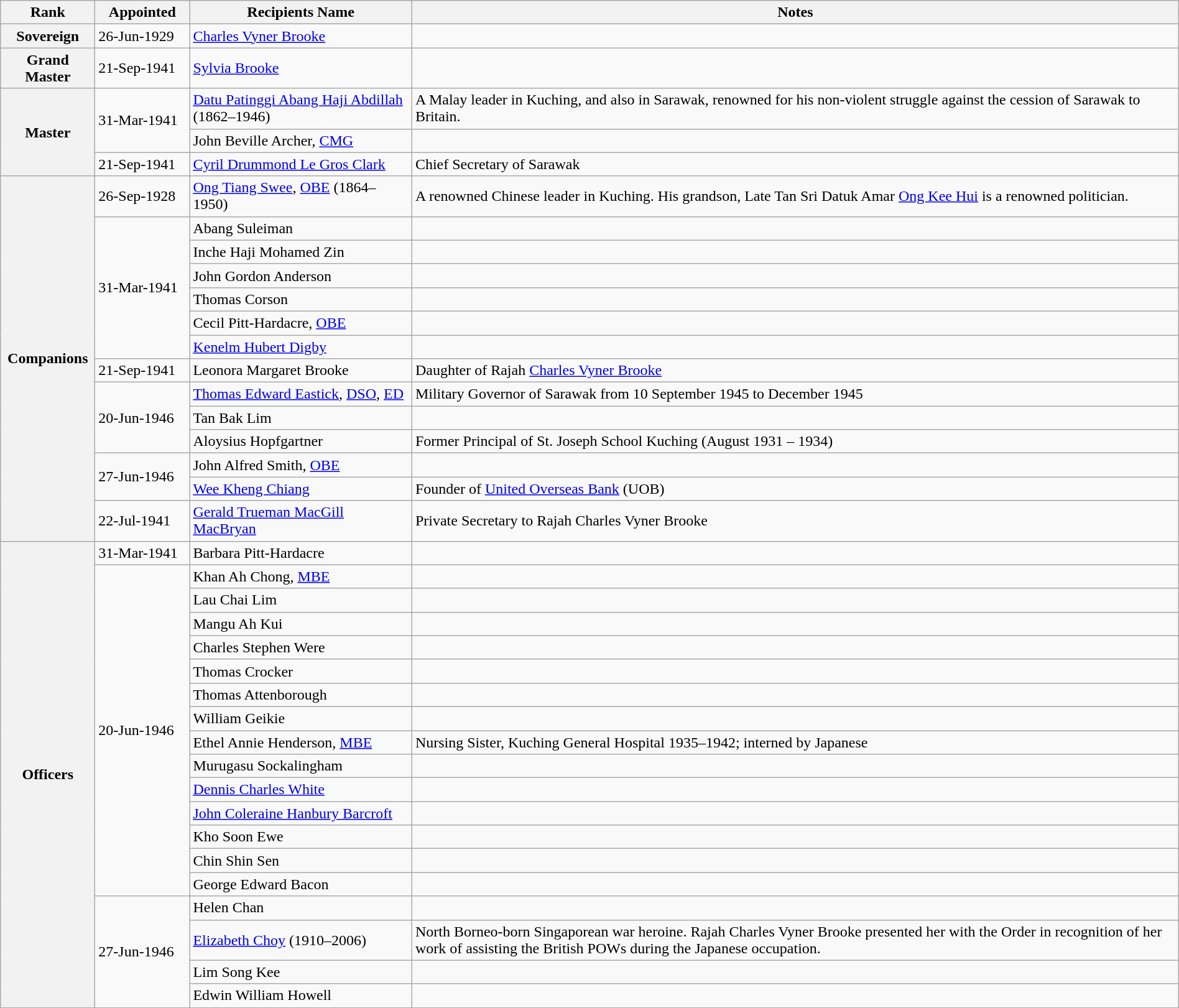<table class="wikitable sortable" width="100%">
<tr>
<th style="width:94px;">Rank</th>
<th style="width:94px;">Appointed</th>
<th>Recipients Name</th>
<th class="unsortable">Notes</th>
</tr>
<tr>
<th>Sovereign</th>
<td>26-Jun-1929</td>
<td><a href='#'>Charles Vyner Brooke</a></td>
<td></td>
</tr>
<tr>
<th>Grand Master</th>
<td>21-Sep-1941</td>
<td><a href='#'>Sylvia Brooke</a></td>
<td></td>
</tr>
<tr>
<th rowspan="3">Master</th>
<td rowspan="2">31-Mar-1941</td>
<td><a href='#'>Datu Patinggi Abang Haji Abdillah</a> (1862–1946)</td>
<td>A Malay leader in Kuching, and also in Sarawak, renowned for his non-violent struggle against the cession of Sarawak to Britain.</td>
</tr>
<tr>
<td>John Beville Archer, <a href='#'>CMG</a></td>
<td></td>
</tr>
<tr>
<td>21-Sep-1941</td>
<td><a href='#'>Cyril Drummond Le Gros Clark</a></td>
<td>Chief Secretary of Sarawak</td>
</tr>
<tr>
<th rowspan="14">Companions</th>
<td>26-Sep-1928</td>
<td><a href='#'>Ong Tiang Swee</a>, <a href='#'>OBE</a> (1864–1950)</td>
<td>A renowned Chinese leader in Kuching. His grandson, Late Tan Sri Datuk Amar <a href='#'>Ong Kee Hui</a> is a renowned politician.</td>
</tr>
<tr>
<td rowspan="6">31-Mar-1941</td>
<td>Abang Suleiman</td>
<td></td>
</tr>
<tr>
<td>Inche Haji Mohamed Zin</td>
<td></td>
</tr>
<tr>
<td>John Gordon Anderson</td>
<td></td>
</tr>
<tr>
<td>Thomas Corson</td>
<td></td>
</tr>
<tr>
<td>Cecil Pitt-Hardacre, <a href='#'>OBE</a></td>
<td></td>
</tr>
<tr>
<td><a href='#'>Kenelm Hubert Digby</a></td>
<td></td>
</tr>
<tr>
<td>21-Sep-1941</td>
<td>Leonora Margaret Brooke</td>
<td>Daughter of Rajah <a href='#'>Charles Vyner Brooke</a></td>
</tr>
<tr>
<td rowspan="3">20-Jun-1946</td>
<td><a href='#'>Thomas Edward Eastick</a>, <a href='#'>DSO</a>, <a href='#'>ED</a></td>
<td>Military Governor of Sarawak from 10 September 1945 to December 1945</td>
</tr>
<tr>
<td>Tan Bak Lim</td>
<td></td>
</tr>
<tr>
<td>Aloysius Hopfgartner</td>
<td>Former Principal of St. Joseph School Kuching (August 1931 – 1934)</td>
</tr>
<tr>
<td rowspan="2">27-Jun-1946</td>
<td>John Alfred Smith, <a href='#'>OBE</a></td>
<td></td>
</tr>
<tr>
<td><a href='#'>Wee Kheng Chiang</a></td>
<td>Founder of <a href='#'>United Overseas Bank</a> (UOB)</td>
</tr>
<tr>
<td>22-Jul-1941</td>
<td><a href='#'>Gerald Trueman MacGill MacBryan</a></td>
<td>Private Secretary to Rajah Charles Vyner Brooke</td>
</tr>
<tr>
<th rowspan="19">Officers</th>
<td>31-Mar-1941</td>
<td>Barbara Pitt-Hardacre</td>
<td></td>
</tr>
<tr>
<td rowspan="14">20-Jun-1946</td>
<td>Khan Ah Chong, <a href='#'>MBE</a></td>
<td></td>
</tr>
<tr>
<td>Lau Chai Lim</td>
<td></td>
</tr>
<tr>
<td>Mangu Ah Kui</td>
<td></td>
</tr>
<tr>
<td>Charles Stephen Were</td>
<td></td>
</tr>
<tr>
<td>Thomas Crocker</td>
<td></td>
</tr>
<tr>
<td>Thomas Attenborough</td>
<td></td>
</tr>
<tr>
<td>William Geikie</td>
<td></td>
</tr>
<tr>
<td>Ethel Annie Henderson, <a href='#'>MBE</a></td>
<td>Nursing Sister, Kuching General Hospital 1935–1942; interned by Japanese</td>
</tr>
<tr>
<td>Murugasu Sockalingham</td>
<td></td>
</tr>
<tr>
<td><a href='#'>Dennis Charles White</a></td>
<td></td>
</tr>
<tr>
<td><a href='#'>John Coleraine Hanbury Barcroft</a></td>
<td></td>
</tr>
<tr>
<td>Kho Soon Ewe</td>
<td></td>
</tr>
<tr>
<td>Chin Shin Sen</td>
<td></td>
</tr>
<tr>
<td>George Edward Bacon</td>
<td></td>
</tr>
<tr>
<td rowspan="4">27-Jun-1946</td>
<td>Helen Chan</td>
<td></td>
</tr>
<tr>
<td><a href='#'>Elizabeth Choy</a> (1910–2006)</td>
<td>North Borneo-born Singaporean war heroine. Rajah Charles Vyner Brooke presented her with the Order in recognition of her work of assisting the British POWs during the Japanese occupation.</td>
</tr>
<tr>
<td>Lim Song Kee</td>
<td></td>
</tr>
<tr>
<td>Edwin William Howell</td>
<td></td>
</tr>
</table>
